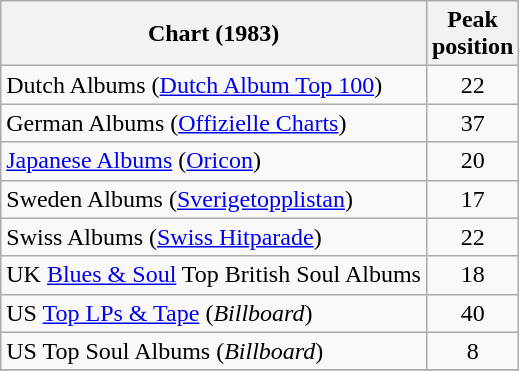<table class="wikitable sortable">
<tr>
<th>Chart (1983)</th>
<th>Peak<br>position</th>
</tr>
<tr>
<td>Dutch Albums (<a href='#'>Dutch Album Top 100</a>)</td>
<td align="center">22</td>
</tr>
<tr>
<td>German Albums (<a href='#'>Offizielle Charts</a>)</td>
<td align="center">37</td>
</tr>
<tr>
<td><a href='#'>Japanese Albums</a> (<a href='#'>Oricon</a>)</td>
<td align="center">20</td>
</tr>
<tr>
<td>Sweden Albums (<a href='#'>Sverigetopplistan</a>)</td>
<td align="center">17</td>
</tr>
<tr>
<td>Swiss Albums (<a href='#'>Swiss Hitparade</a>)</td>
<td align="center">22</td>
</tr>
<tr>
<td>UK <a href='#'>Blues & Soul</a> Top British Soul Albums</td>
<td align="center">18</td>
</tr>
<tr>
<td>US <a href='#'>Top LPs & Tape</a> (<em>Billboard</em>)</td>
<td align="center">40</td>
</tr>
<tr>
<td>US Top Soul Albums  (<em>Billboard</em>)</td>
<td align="center">8</td>
</tr>
<tr>
</tr>
</table>
